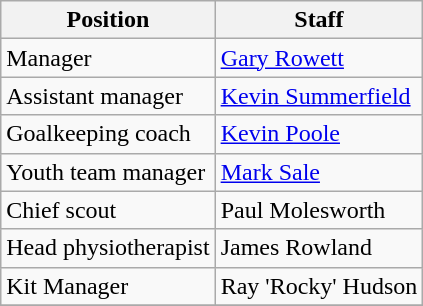<table class="wikitable">
<tr>
<th>Position</th>
<th>Staff</th>
</tr>
<tr>
<td>Manager</td>
<td> <a href='#'>Gary Rowett</a></td>
</tr>
<tr>
<td>Assistant manager</td>
<td> <a href='#'>Kevin Summerfield</a></td>
</tr>
<tr>
<td>Goalkeeping coach</td>
<td> <a href='#'>Kevin Poole</a></td>
</tr>
<tr>
<td>Youth team manager</td>
<td> <a href='#'>Mark Sale</a></td>
</tr>
<tr>
<td>Chief scout</td>
<td> Paul Molesworth</td>
</tr>
<tr>
<td>Head physiotherapist</td>
<td> James Rowland</td>
</tr>
<tr>
<td>Kit Manager</td>
<td> Ray 'Rocky' Hudson</td>
</tr>
<tr>
</tr>
</table>
